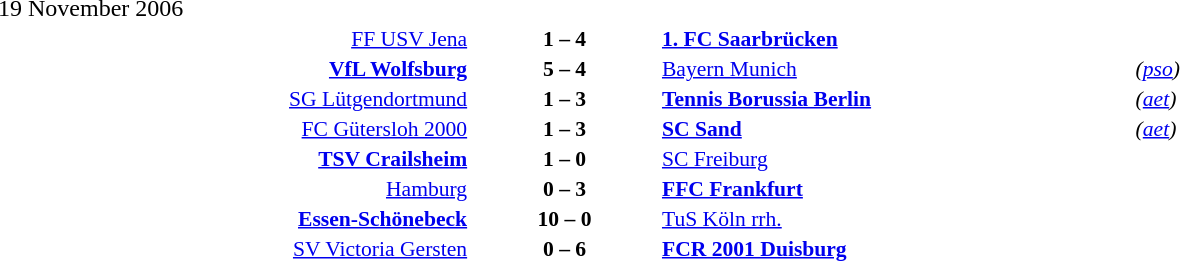<table width=100% cellspacing=1>
<tr>
<th width=25%></th>
<th width=10%></th>
<th width=25%></th>
<th></th>
</tr>
<tr>
<td>19 November 2006</td>
</tr>
<tr style=font-size:90%>
<td align=right><a href='#'>FF USV Jena</a></td>
<td align=center><strong>1 – 4</strong></td>
<td><strong><a href='#'>1. FC Saarbrücken</a></strong></td>
</tr>
<tr style=font-size:90%>
<td align=right><strong><a href='#'>VfL Wolfsburg</a></strong></td>
<td align=center><strong>5 – 4</strong></td>
<td><a href='#'>Bayern Munich</a></td>
<td><em>(<a href='#'>pso</a>)</em></td>
</tr>
<tr style=font-size:90%>
<td align=right><a href='#'>SG Lütgendortmund</a></td>
<td align=center><strong>1 – 3</strong></td>
<td><strong><a href='#'>Tennis Borussia Berlin</a></strong></td>
<td><em>(<a href='#'>aet</a>)</em></td>
</tr>
<tr style=font-size:90%>
<td align=right><a href='#'>FC Gütersloh 2000</a></td>
<td align=center><strong>1 – 3</strong></td>
<td><strong><a href='#'>SC Sand</a></strong></td>
<td><em>(<a href='#'>aet</a>)</em></td>
</tr>
<tr style=font-size:90%>
<td align=right><strong><a href='#'>TSV Crailsheim</a></strong></td>
<td align=center><strong>1 – 0</strong></td>
<td><a href='#'>SC Freiburg</a></td>
</tr>
<tr style=font-size:90%>
<td align=right><a href='#'>Hamburg</a></td>
<td align=center><strong>0 – 3</strong></td>
<td><strong><a href='#'>FFC Frankfurt</a></strong></td>
</tr>
<tr style=font-size:90%>
<td align=right><strong><a href='#'>Essen-Schönebeck</a></strong></td>
<td align=center><strong>10 – 0</strong></td>
<td><a href='#'>TuS Köln rrh.</a></td>
</tr>
<tr style=font-size:90%>
<td align=right><a href='#'>SV Victoria Gersten</a></td>
<td align=center><strong>0 – 6</strong></td>
<td><strong><a href='#'>FCR 2001 Duisburg</a></strong></td>
</tr>
</table>
